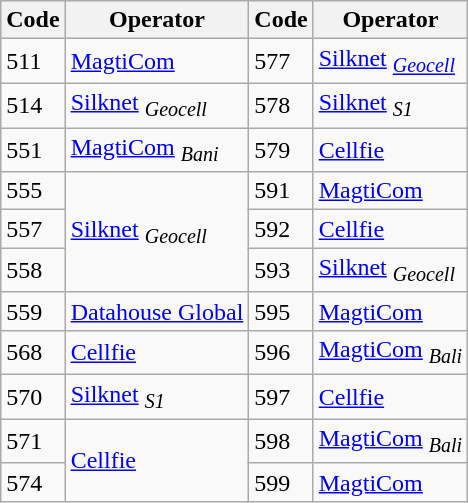<table class="wikitable">
<tr>
<th>Code</th>
<th>Operator</th>
<th>Code</th>
<th>Operator</th>
</tr>
<tr>
<td>511</td>
<td><a href='#'>MagtiCom</a></td>
<td>577</td>
<td><a href='#'>Silknet</a> <em><sub><a href='#'>Geocell</a></sub></em></td>
</tr>
<tr>
<td>514</td>
<td><a href='#'>Silknet</a> <em><sub>Geocell</sub></em></td>
<td>578</td>
<td><a href='#'>Silknet</a> <sub><em>S1</em></sub></td>
</tr>
<tr>
<td>551</td>
<td><a href='#'>MagtiCom</a> <sub><em>Bani</em></sub></td>
<td>579</td>
<td><a href='#'>Cellfie</a></td>
</tr>
<tr>
<td>555</td>
<td rowspan="3"><a href='#'>Silknet</a> <em><sub>Geocell</sub></em></td>
<td>591</td>
<td><a href='#'>MagtiCom</a></td>
</tr>
<tr>
<td>557</td>
<td>592</td>
<td><a href='#'>Cellfie</a></td>
</tr>
<tr>
<td>558</td>
<td>593</td>
<td><a href='#'>Silknet</a> <em><sub>Geocell</sub></em></td>
</tr>
<tr>
<td>559</td>
<td><a href='#'>Datahouse Global</a></td>
<td>595</td>
<td><a href='#'>MagtiCom</a></td>
</tr>
<tr>
<td>568</td>
<td><a href='#'>Cellfie</a></td>
<td>596</td>
<td><a href='#'>MagtiCom</a> <sub><em>Bali</em></sub></td>
</tr>
<tr>
<td>570</td>
<td><a href='#'>Silknet</a> <sub><em>S1</em></sub></td>
<td>597</td>
<td><a href='#'>Cellfie</a></td>
</tr>
<tr>
<td>571</td>
<td rowspan="2"><a href='#'>Cellfie</a></td>
<td>598</td>
<td><a href='#'>MagtiCom</a> <sub><em>Bali</em></sub></td>
</tr>
<tr>
<td>574</td>
<td>599</td>
<td><a href='#'>MagtiCom</a></td>
</tr>
</table>
